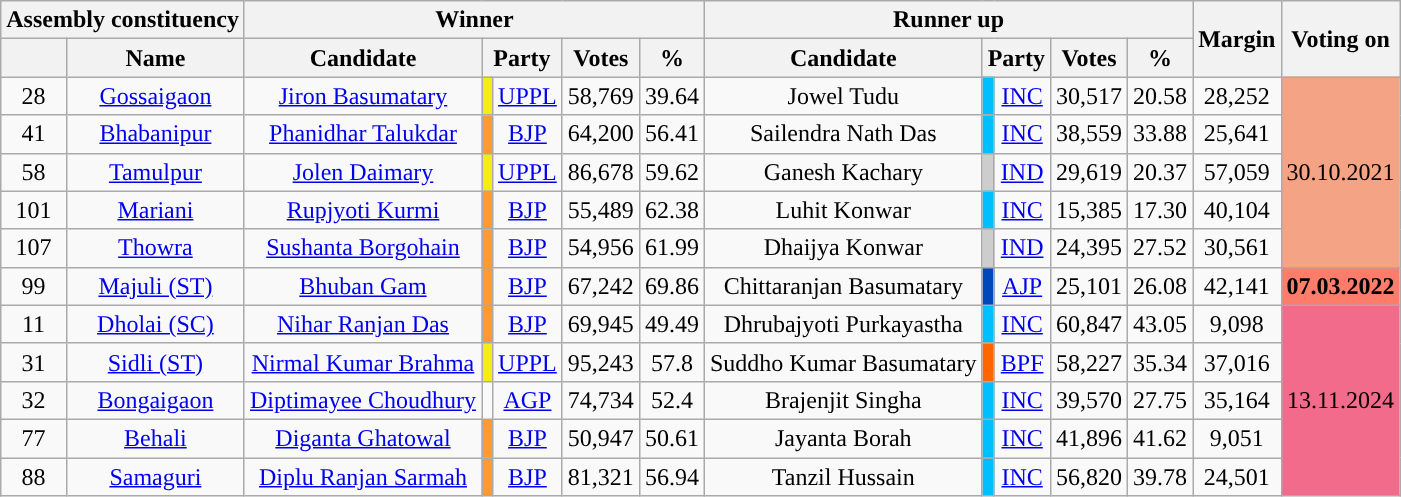<table class="wikitable sortable" style="text-align:center">
<tr>
<th colspan="2">Assembly constituency</th>
<th colspan="5">Winner</th>
<th colspan="5">Runner up</th>
<th rowspan="2" data-sort-type=number>Margin</th>
<th rowspan="2">Voting on</th>
</tr>
<tr>
<th></th>
<th>Name</th>
<th>Candidate</th>
<th colspan="2">Party</th>
<th data-sort-type=number>Votes</th>
<th><strong>%</strong></th>
<th>Candidate</th>
<th colspan="2">Party</th>
<th data-sort-type=number>Votes</th>
<th><strong>%</strong></th>
</tr>
<tr>
<td>28</td>
<td><a href='#'>Gossaigaon</a></td>
<td><a href='#'>Jiron Basumatary</a></td>
<td bgcolor=#F3ED13></td>
<td><a href='#'>UPPL</a></td>
<td>58,769</td>
<td>39.64</td>
<td>Jowel Tudu</td>
<td bgcolor=#00BFFF></td>
<td><a href='#'>INC</a></td>
<td>30,517</td>
<td>20.58</td>
<td>28,252</td>
<td Rowspan=5 bgcolor=#f4a384>30.10.2021</td>
</tr>
<tr>
<td>41</td>
<td><a href='#'>Bhabanipur</a></td>
<td><a href='#'>Phanidhar Talukdar</a></td>
<td bgcolor=#FF9933></td>
<td><a href='#'>BJP</a></td>
<td>64,200</td>
<td>56.41</td>
<td>Sailendra Nath Das</td>
<td bgcolor=#00BFFF></td>
<td><a href='#'>INC</a></td>
<td>38,559</td>
<td>33.88</td>
<td>25,641</td>
</tr>
<tr>
<td>58</td>
<td><a href='#'>Tamulpur</a></td>
<td><a href='#'>Jolen Daimary</a></td>
<td bgcolor=#F3ED13></td>
<td><a href='#'>UPPL</a></td>
<td>86,678</td>
<td>59.62</td>
<td>Ganesh Kachary</td>
<td bgcolor=#CDCDCD></td>
<td><a href='#'>IND</a></td>
<td>29,619</td>
<td>20.37</td>
<td>57,059</td>
</tr>
<tr>
<td>101</td>
<td><a href='#'>Mariani</a></td>
<td><a href='#'>Rupjyoti Kurmi</a></td>
<td bgcolor=#FF9933></td>
<td><a href='#'>BJP</a></td>
<td>55,489</td>
<td>62.38</td>
<td>Luhit Konwar</td>
<td bgcolor=#00BFFF></td>
<td><a href='#'>INC</a></td>
<td>15,385</td>
<td>17.30</td>
<td>40,104</td>
</tr>
<tr>
<td>107</td>
<td><a href='#'>Thowra</a></td>
<td><a href='#'>Sushanta Borgohain</a></td>
<td bgcolor=#FF9933></td>
<td><a href='#'>BJP</a></td>
<td>54,956</td>
<td>61.99</td>
<td>Dhaijya Konwar</td>
<td bgcolor=#CDCDCD></td>
<td><a href='#'>IND</a></td>
<td>24,395</td>
<td>27.52</td>
<td>30,561</td>
</tr>
<tr>
<td>99</td>
<td><a href='#'>Majuli (ST)</a></td>
<td><a href='#'>Bhuban Gam</a></td>
<td bgcolor=#FF9933></td>
<td><a href='#'>BJP</a></td>
<td>67,242</td>
<td>69.86</td>
<td>Chittaranjan Basumatary</td>
<td bgcolor=#0048BA></td>
<td><a href='#'>AJP</a></td>
<td>25,101</td>
<td>26.08</td>
<td>42,141</td>
<td bgcolor=#FE7D6A><strong>07.03.2022</strong></td>
</tr>
<tr>
<td>11</td>
<td><a href='#'>Dholai (SC)</a></td>
<td><a href='#'>Nihar Ranjan Das</a></td>
<td bgcolor=#FF9933></td>
<td><a href='#'>BJP</a></td>
<td>69,945</td>
<td>49.49</td>
<td>Dhrubajyoti Purkayastha</td>
<td bgcolor=#00BFFF></td>
<td><a href='#'>INC</a></td>
<td>60,847</td>
<td>43.05</td>
<td>9,098</td>
<td Rowspan=5 bgcolor=#F26B8A>13.11.2024</td>
</tr>
<tr>
<td>31</td>
<td><a href='#'>Sidli (ST)</a></td>
<td><a href='#'>Nirmal Kumar Brahma</a></td>
<td bgcolor=#F3ED13></td>
<td><a href='#'>UPPL</a></td>
<td>95,243</td>
<td>57.8</td>
<td>Suddho Kumar Basumatary</td>
<td bgcolor=#FF6600></td>
<td><a href='#'>BPF</a></td>
<td>58,227</td>
<td>35.34</td>
<td>37,016</td>
</tr>
<tr>
<td>32</td>
<td><a href='#'>Bongaigaon</a></td>
<td><a href='#'>Diptimayee Choudhury</a></td>
<td></td>
<td><a href='#'>AGP</a></td>
<td>74,734</td>
<td>52.4</td>
<td>Brajenjit Singha</td>
<td bgcolor=#00BFFF></td>
<td><a href='#'>INC</a></td>
<td>39,570</td>
<td>27.75</td>
<td>35,164</td>
</tr>
<tr>
<td>77</td>
<td><a href='#'>Behali</a></td>
<td><a href='#'>Diganta Ghatowal</a></td>
<td bgcolor=#FF9933></td>
<td><a href='#'>BJP</a></td>
<td>50,947</td>
<td>50.61</td>
<td>Jayanta Borah</td>
<td bgcolor=#00BFFF></td>
<td><a href='#'>INC</a></td>
<td>41,896</td>
<td>41.62</td>
<td>9,051</td>
</tr>
<tr>
<td>88</td>
<td><a href='#'>Samaguri</a></td>
<td><a href='#'>Diplu Ranjan Sarmah</a></td>
<td bgcolor=#FF9933></td>
<td><a href='#'>BJP</a></td>
<td>81,321</td>
<td>56.94</td>
<td>Tanzil Hussain</td>
<td bgcolor=#00BFFF></td>
<td><a href='#'>INC</a></td>
<td>56,820</td>
<td>39.78</td>
<td>24,501</td>
</tr>
</table>
